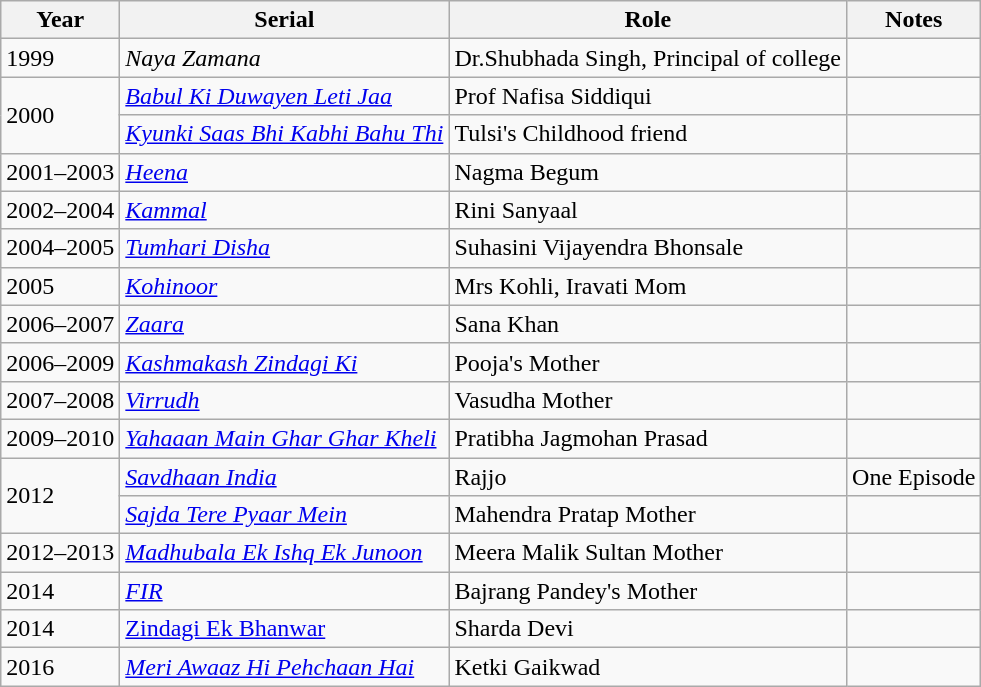<table class="wikitable">
<tr>
<th>Year</th>
<th>Serial</th>
<th>Role</th>
<th>Notes</th>
</tr>
<tr>
<td>1999</td>
<td><em>Naya Zamana</em></td>
<td>Dr.Shubhada Singh, Principal of college</td>
<td></td>
</tr>
<tr>
<td rowspan="2">2000</td>
<td><em><a href='#'>Babul Ki Duwayen Leti Jaa</a></em></td>
<td>Prof Nafisa Siddiqui</td>
<td></td>
</tr>
<tr>
<td><em><a href='#'>Kyunki Saas Bhi Kabhi Bahu Thi</a></em></td>
<td>Tulsi's Childhood friend</td>
<td></td>
</tr>
<tr>
<td>2001–2003</td>
<td><em><a href='#'>Heena</a></em></td>
<td>Nagma Begum</td>
</tr>
<tr>
<td>2002–2004</td>
<td><em><a href='#'>Kammal</a></em></td>
<td>Rini Sanyaal</td>
<td></td>
</tr>
<tr>
<td>2004–2005</td>
<td><em><a href='#'>Tumhari Disha</a></em></td>
<td>Suhasini Vijayendra Bhonsale</td>
<td></td>
</tr>
<tr>
<td>2005</td>
<td><em><a href='#'>Kohinoor</a></em></td>
<td>Mrs Kohli, Iravati Mom</td>
<td></td>
</tr>
<tr>
<td>2006–2007</td>
<td><em><a href='#'>Zaara</a></em></td>
<td>Sana Khan</td>
<td></td>
</tr>
<tr>
<td>2006–2009</td>
<td><em><a href='#'>Kashmakash Zindagi Ki</a></em></td>
<td>Pooja's Mother</td>
<td></td>
</tr>
<tr>
<td>2007–2008</td>
<td><em><a href='#'>Virrudh</a></em></td>
<td>Vasudha Mother</td>
<td></td>
</tr>
<tr>
<td>2009–2010</td>
<td><em><a href='#'>Yahaaan Main Ghar Ghar Kheli</a></em></td>
<td>Pratibha Jagmohan Prasad</td>
<td></td>
</tr>
<tr>
<td rowspan="2">2012</td>
<td><em><a href='#'>Savdhaan India</a></em></td>
<td>Rajjo</td>
<td>One Episode</td>
</tr>
<tr>
<td><em><a href='#'>Sajda Tere Pyaar Mein</a></em></td>
<td>Mahendra Pratap Mother</td>
<td></td>
</tr>
<tr>
<td>2012–2013</td>
<td><em><a href='#'>Madhubala Ek Ishq Ek Junoon</a></em></td>
<td>Meera Malik Sultan Mother</td>
<td></td>
</tr>
<tr>
<td>2014</td>
<td><em><a href='#'>FIR</a></em></td>
<td>Bajrang Pandey's Mother</td>
<td></td>
</tr>
<tr>
<td>2014</td>
<td><a href='#'>Zindagi Ek Bhanwar</a></td>
<td>Sharda Devi</td>
<td></td>
</tr>
<tr>
<td>2016</td>
<td><em><a href='#'>Meri Awaaz Hi Pehchaan Hai</a></em></td>
<td>Ketki Gaikwad</td>
<td></td>
</tr>
</table>
